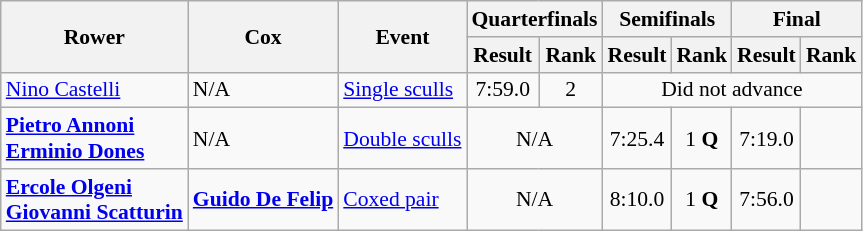<table class=wikitable style="font-size:90%">
<tr>
<th rowspan=2>Rower</th>
<th rowspan=2>Cox</th>
<th rowspan=2>Event</th>
<th colspan=2>Quarterfinals</th>
<th colspan=2>Semifinals</th>
<th colspan=2>Final</th>
</tr>
<tr>
<th>Result</th>
<th>Rank</th>
<th>Result</th>
<th>Rank</th>
<th>Result</th>
<th>Rank</th>
</tr>
<tr>
<td><a href='#'>Nino Castelli</a></td>
<td>N/A</td>
<td><a href='#'>Single sculls</a></td>
<td align=center>7:59.0</td>
<td align=center>2</td>
<td align=center colspan=4>Did not advance</td>
</tr>
<tr>
<td><strong><a href='#'>Pietro Annoni</a> <br> <a href='#'>Erminio Dones</a></strong></td>
<td>N/A</td>
<td><a href='#'>Double sculls</a></td>
<td align=center colspan=2>N/A</td>
<td align=center>7:25.4</td>
<td align=center>1 <strong>Q</strong></td>
<td align=center>7:19.0</td>
<td align=center></td>
</tr>
<tr>
<td><strong><a href='#'>Ercole Olgeni</a> <br> <a href='#'>Giovanni Scatturin</a></strong></td>
<td><strong><a href='#'>Guido De Felip</a></strong></td>
<td><a href='#'>Coxed pair</a></td>
<td align=center colspan=2>N/A</td>
<td align=center>8:10.0</td>
<td align=center>1 <strong>Q</strong></td>
<td align=center>7:56.0</td>
<td align=center></td>
</tr>
</table>
